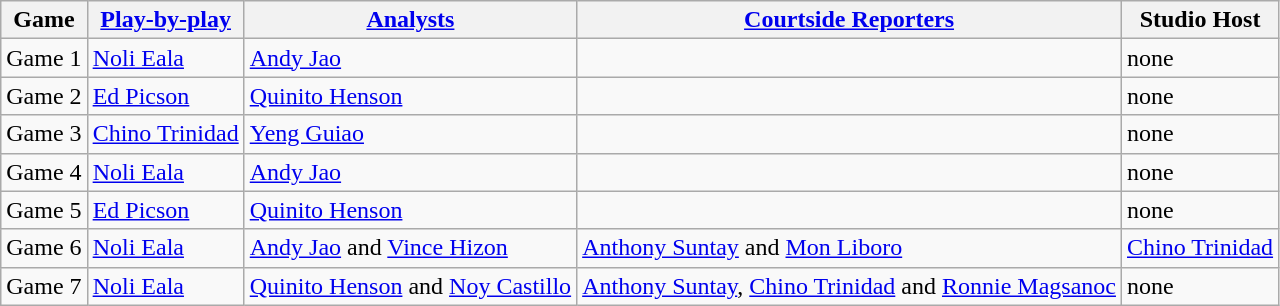<table class=wikitable>
<tr>
<th>Game</th>
<th><a href='#'>Play-by-play</a></th>
<th><a href='#'>Analysts</a></th>
<th><a href='#'>Courtside Reporters</a></th>
<th>Studio Host</th>
</tr>
<tr>
<td>Game 1</td>
<td><a href='#'>Noli Eala</a></td>
<td><a href='#'>Andy Jao</a></td>
<td></td>
<td>none</td>
</tr>
<tr>
<td>Game 2</td>
<td><a href='#'>Ed Picson</a></td>
<td><a href='#'>Quinito Henson</a></td>
<td></td>
<td>none</td>
</tr>
<tr>
<td>Game 3</td>
<td><a href='#'>Chino Trinidad</a></td>
<td><a href='#'>Yeng Guiao</a></td>
<td></td>
<td>none</td>
</tr>
<tr>
<td>Game 4</td>
<td><a href='#'>Noli Eala</a></td>
<td><a href='#'>Andy Jao</a></td>
<td></td>
<td>none</td>
</tr>
<tr>
<td>Game 5</td>
<td><a href='#'>Ed Picson</a></td>
<td><a href='#'>Quinito Henson</a></td>
<td></td>
<td>none</td>
</tr>
<tr>
<td>Game 6</td>
<td><a href='#'>Noli Eala</a></td>
<td><a href='#'>Andy Jao</a> and <a href='#'>Vince Hizon</a></td>
<td><a href='#'>Anthony Suntay</a> and <a href='#'>Mon Liboro</a></td>
<td><a href='#'>Chino Trinidad</a></td>
</tr>
<tr>
<td>Game 7</td>
<td><a href='#'>Noli Eala</a></td>
<td><a href='#'>Quinito Henson</a> and <a href='#'>Noy Castillo</a></td>
<td><a href='#'>Anthony Suntay</a>, <a href='#'>Chino Trinidad</a> and <a href='#'>Ronnie Magsanoc</a></td>
<td>none</td>
</tr>
</table>
